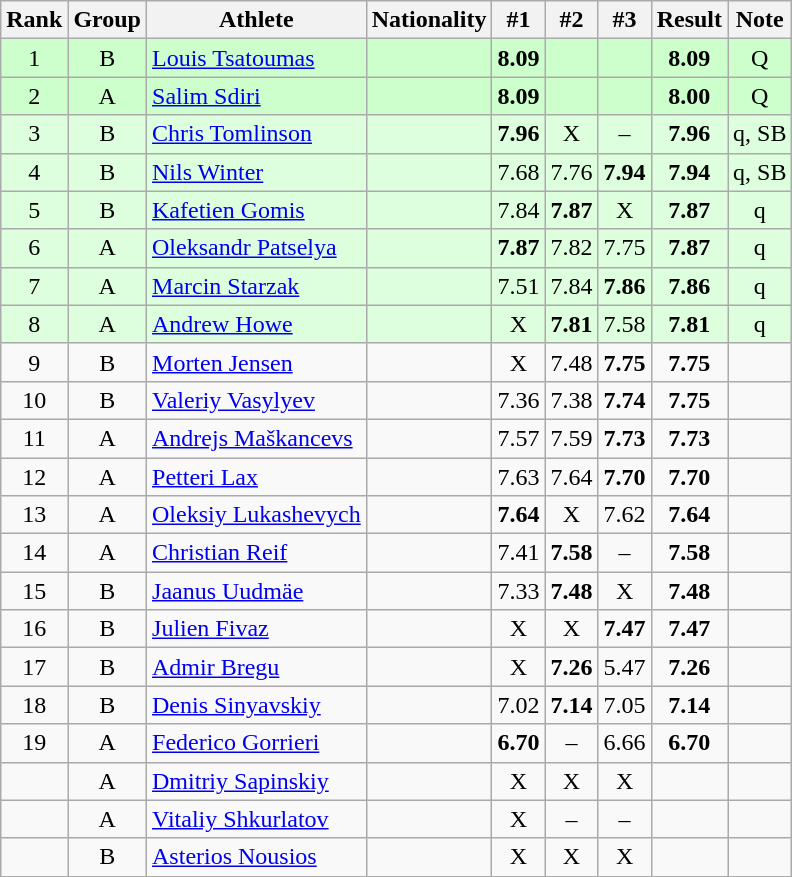<table class="wikitable sortable" style="text-align:center">
<tr>
<th>Rank</th>
<th>Group</th>
<th>Athlete</th>
<th>Nationality</th>
<th>#1</th>
<th>#2</th>
<th>#3</th>
<th>Result</th>
<th>Note</th>
</tr>
<tr bgcolor=ccffcc>
<td>1</td>
<td>B</td>
<td align=left><a href='#'>Louis Tsatoumas</a></td>
<td align=left></td>
<td><strong>8.09</strong></td>
<td></td>
<td></td>
<td><strong>8.09</strong></td>
<td>Q</td>
</tr>
<tr bgcolor=ccffcc>
<td>2</td>
<td>A</td>
<td align=left><a href='#'>Salim Sdiri</a></td>
<td align=left></td>
<td><strong>8.09</strong></td>
<td></td>
<td></td>
<td><strong>8.00</strong></td>
<td>Q</td>
</tr>
<tr bgcolor=ddffdd>
<td>3</td>
<td>B</td>
<td align=left><a href='#'>Chris Tomlinson</a></td>
<td align=left></td>
<td><strong>7.96</strong></td>
<td>X</td>
<td>–</td>
<td><strong>7.96</strong></td>
<td>q, SB</td>
</tr>
<tr bgcolor=ddffdd>
<td>4</td>
<td>B</td>
<td align=left><a href='#'>Nils Winter</a></td>
<td align=left></td>
<td>7.68</td>
<td>7.76</td>
<td><strong>7.94</strong></td>
<td><strong>7.94</strong></td>
<td>q, SB</td>
</tr>
<tr bgcolor=ddffdd>
<td>5</td>
<td>B</td>
<td align=left><a href='#'>Kafetien Gomis</a></td>
<td align=left></td>
<td>7.84</td>
<td><strong>7.87</strong></td>
<td>X</td>
<td><strong>7.87</strong></td>
<td>q</td>
</tr>
<tr bgcolor=ddffdd>
<td>6</td>
<td>A</td>
<td align=left><a href='#'>Oleksandr Patselya</a></td>
<td align=left></td>
<td><strong>7.87</strong></td>
<td>7.82</td>
<td>7.75</td>
<td><strong>7.87</strong></td>
<td>q</td>
</tr>
<tr bgcolor=ddffdd>
<td>7</td>
<td>A</td>
<td align=left><a href='#'>Marcin Starzak</a></td>
<td align=left></td>
<td>7.51</td>
<td>7.84</td>
<td><strong>7.86</strong></td>
<td><strong>7.86</strong></td>
<td>q</td>
</tr>
<tr bgcolor=ddffdd>
<td>8</td>
<td>A</td>
<td align=left><a href='#'>Andrew Howe</a></td>
<td align=left></td>
<td>X</td>
<td><strong>7.81</strong></td>
<td>7.58</td>
<td><strong>7.81</strong></td>
<td>q</td>
</tr>
<tr>
<td>9</td>
<td>B</td>
<td align=left><a href='#'>Morten Jensen</a></td>
<td align=left></td>
<td>X</td>
<td>7.48</td>
<td><strong>7.75</strong></td>
<td><strong>7.75</strong></td>
<td></td>
</tr>
<tr>
<td>10</td>
<td>B</td>
<td align=left><a href='#'>Valeriy Vasylyev</a></td>
<td align=left></td>
<td>7.36</td>
<td>7.38</td>
<td><strong>7.74</strong></td>
<td><strong>7.75</strong></td>
<td></td>
</tr>
<tr>
<td>11</td>
<td>A</td>
<td align=left><a href='#'>Andrejs Maškancevs</a></td>
<td align=left></td>
<td>7.57</td>
<td>7.59</td>
<td><strong>7.73</strong></td>
<td><strong>7.73</strong></td>
<td></td>
</tr>
<tr>
<td>12</td>
<td>A</td>
<td align=left><a href='#'>Petteri Lax</a></td>
<td align=left></td>
<td>7.63</td>
<td>7.64</td>
<td><strong>7.70</strong></td>
<td><strong>7.70</strong></td>
<td></td>
</tr>
<tr>
<td>13</td>
<td>A</td>
<td align=left><a href='#'>Oleksiy Lukashevych</a></td>
<td align=left></td>
<td><strong>7.64</strong></td>
<td>X</td>
<td>7.62</td>
<td><strong>7.64</strong></td>
<td></td>
</tr>
<tr>
<td>14</td>
<td>A</td>
<td align=left><a href='#'>Christian Reif</a></td>
<td align=left></td>
<td>7.41</td>
<td><strong>7.58</strong></td>
<td>–</td>
<td><strong>7.58</strong></td>
<td></td>
</tr>
<tr>
<td>15</td>
<td>B</td>
<td align=left><a href='#'>Jaanus Uudmäe</a></td>
<td align=left></td>
<td>7.33</td>
<td><strong>7.48</strong></td>
<td>X</td>
<td><strong>7.48</strong></td>
<td></td>
</tr>
<tr>
<td>16</td>
<td>B</td>
<td align=left><a href='#'>Julien Fivaz</a></td>
<td align=left></td>
<td>X</td>
<td>X</td>
<td><strong>7.47</strong></td>
<td><strong>7.47</strong></td>
<td></td>
</tr>
<tr>
<td>17</td>
<td>B</td>
<td align=left><a href='#'>Admir Bregu</a></td>
<td align=left></td>
<td>X</td>
<td><strong>7.26</strong></td>
<td>5.47</td>
<td><strong>7.26</strong></td>
<td></td>
</tr>
<tr>
<td>18</td>
<td>B</td>
<td align=left><a href='#'>Denis Sinyavskiy</a></td>
<td align=left></td>
<td>7.02</td>
<td><strong>7.14</strong></td>
<td>7.05</td>
<td><strong>7.14</strong></td>
<td></td>
</tr>
<tr>
<td>19</td>
<td>A</td>
<td align=left><a href='#'>Federico Gorrieri</a></td>
<td align=left></td>
<td><strong>6.70</strong></td>
<td>–</td>
<td>6.66</td>
<td><strong>6.70</strong></td>
<td></td>
</tr>
<tr>
<td></td>
<td>A</td>
<td align=left><a href='#'>Dmitriy Sapinskiy</a></td>
<td align=left></td>
<td>X</td>
<td>X</td>
<td>X</td>
<td><strong></strong></td>
<td></td>
</tr>
<tr>
<td></td>
<td>A</td>
<td align=left><a href='#'>Vitaliy Shkurlatov</a></td>
<td align=left></td>
<td>X</td>
<td>–</td>
<td>–</td>
<td><strong></strong></td>
<td></td>
</tr>
<tr>
<td></td>
<td>B</td>
<td align=left><a href='#'>Asterios Nousios</a></td>
<td align=left></td>
<td>X</td>
<td>X</td>
<td>X</td>
<td><strong></strong></td>
<td></td>
</tr>
</table>
